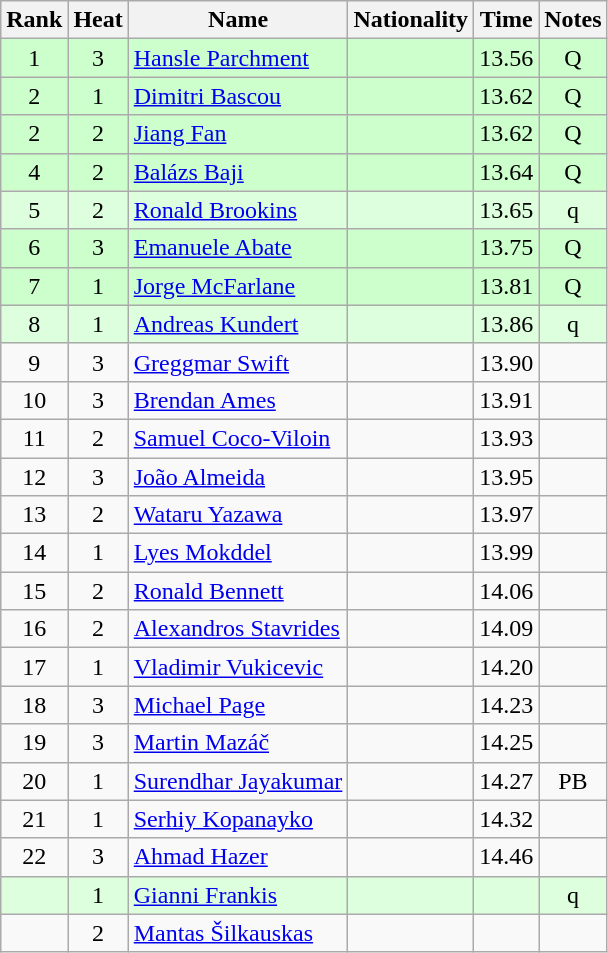<table class="wikitable sortable" style="text-align:center">
<tr>
<th>Rank</th>
<th>Heat</th>
<th>Name</th>
<th>Nationality</th>
<th>Time</th>
<th>Notes</th>
</tr>
<tr bgcolor=ccffcc>
<td>1</td>
<td>3</td>
<td align=left><a href='#'>Hansle Parchment</a></td>
<td align=left></td>
<td>13.56</td>
<td>Q</td>
</tr>
<tr bgcolor=ccffcc>
<td>2</td>
<td>1</td>
<td align=left><a href='#'>Dimitri Bascou</a></td>
<td align=left></td>
<td>13.62</td>
<td>Q</td>
</tr>
<tr bgcolor=ccffcc>
<td>2</td>
<td>2</td>
<td align=left><a href='#'>Jiang Fan</a></td>
<td align=left></td>
<td>13.62</td>
<td>Q</td>
</tr>
<tr bgcolor=ccffcc>
<td>4</td>
<td>2</td>
<td align=left><a href='#'>Balázs Baji</a></td>
<td align=left></td>
<td>13.64</td>
<td>Q</td>
</tr>
<tr bgcolor=ddffdd>
<td>5</td>
<td>2</td>
<td align=left><a href='#'>Ronald Brookins</a></td>
<td align=left></td>
<td>13.65</td>
<td>q</td>
</tr>
<tr bgcolor=ccffcc>
<td>6</td>
<td>3</td>
<td align=left><a href='#'>Emanuele Abate</a></td>
<td align=left></td>
<td>13.75</td>
<td>Q</td>
</tr>
<tr bgcolor=ccffcc>
<td>7</td>
<td>1</td>
<td align=left><a href='#'>Jorge McFarlane</a></td>
<td align=left></td>
<td>13.81</td>
<td>Q</td>
</tr>
<tr bgcolor=ddffdd>
<td>8</td>
<td>1</td>
<td align=left><a href='#'>Andreas Kundert</a></td>
<td align=left></td>
<td>13.86</td>
<td>q</td>
</tr>
<tr>
<td>9</td>
<td>3</td>
<td align=left><a href='#'>Greggmar Swift</a></td>
<td align=left></td>
<td>13.90</td>
<td></td>
</tr>
<tr>
<td>10</td>
<td>3</td>
<td align=left><a href='#'>Brendan Ames</a></td>
<td align=left></td>
<td>13.91</td>
<td></td>
</tr>
<tr>
<td>11</td>
<td>2</td>
<td align=left><a href='#'>Samuel Coco-Viloin</a></td>
<td align=left></td>
<td>13.93</td>
<td></td>
</tr>
<tr>
<td>12</td>
<td>3</td>
<td align=left><a href='#'>João Almeida</a></td>
<td align=left></td>
<td>13.95</td>
<td></td>
</tr>
<tr>
<td>13</td>
<td>2</td>
<td align=left><a href='#'>Wataru Yazawa</a></td>
<td align=left></td>
<td>13.97</td>
<td></td>
</tr>
<tr>
<td>14</td>
<td>1</td>
<td align=left><a href='#'>Lyes Mokddel</a></td>
<td align=left></td>
<td>13.99</td>
<td></td>
</tr>
<tr>
<td>15</td>
<td>2</td>
<td align=left><a href='#'>Ronald Bennett</a></td>
<td align=left></td>
<td>14.06</td>
<td></td>
</tr>
<tr>
<td>16</td>
<td>2</td>
<td align=left><a href='#'>Alexandros Stavrides</a></td>
<td align=left></td>
<td>14.09</td>
<td></td>
</tr>
<tr>
<td>17</td>
<td>1</td>
<td align=left><a href='#'>Vladimir Vukicevic</a></td>
<td align=left></td>
<td>14.20</td>
<td></td>
</tr>
<tr>
<td>18</td>
<td>3</td>
<td align=left><a href='#'>Michael Page</a></td>
<td align=left></td>
<td>14.23</td>
<td></td>
</tr>
<tr>
<td>19</td>
<td>3</td>
<td align=left><a href='#'>Martin Mazáč</a></td>
<td align=left></td>
<td>14.25</td>
<td></td>
</tr>
<tr>
<td>20</td>
<td>1</td>
<td align=left><a href='#'>Surendhar Jayakumar</a></td>
<td align=left></td>
<td>14.27</td>
<td>PB</td>
</tr>
<tr>
<td>21</td>
<td>1</td>
<td align=left><a href='#'>Serhiy Kopanayko</a></td>
<td align=left></td>
<td>14.32</td>
<td></td>
</tr>
<tr>
<td>22</td>
<td>3</td>
<td align=left><a href='#'>Ahmad Hazer</a></td>
<td align=left></td>
<td>14.46</td>
<td></td>
</tr>
<tr bgcolor=ddffdd>
<td></td>
<td>1</td>
<td align=left><a href='#'>Gianni Frankis</a></td>
<td align=left></td>
<td></td>
<td>q</td>
</tr>
<tr>
<td></td>
<td>2</td>
<td align=left><a href='#'>Mantas Šilkauskas</a></td>
<td align=left></td>
<td></td>
<td></td>
</tr>
</table>
